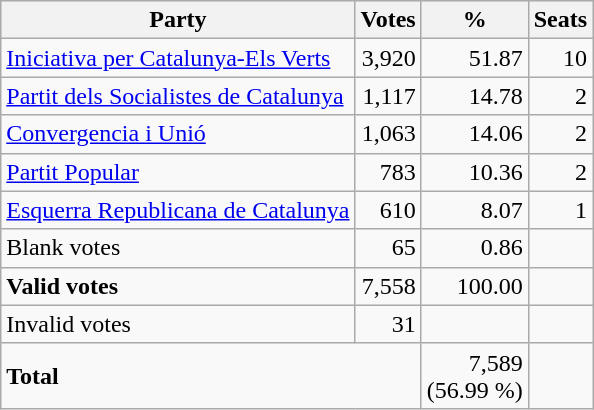<table class="wikitable" border="1">
<tr style="background-color:#E9E9E9">
<th>Party</th>
<th>Votes</th>
<th>%</th>
<th>Seats</th>
</tr>
<tr>
<td><a href='#'>Iniciativa per Catalunya-Els Verts</a></td>
<td align="right">3,920</td>
<td align="right">51.87</td>
<td align="right">10</td>
</tr>
<tr>
<td><a href='#'>Partit dels Socialistes de Catalunya</a></td>
<td align="right">1,117</td>
<td align="right">14.78</td>
<td align="right">2</td>
</tr>
<tr>
<td><a href='#'>Convergencia i Unió</a></td>
<td align="right">1,063</td>
<td align="right">14.06</td>
<td align="right">2</td>
</tr>
<tr>
<td><a href='#'>Partit Popular</a></td>
<td align="right">783</td>
<td align="right">10.36</td>
<td align="right">2</td>
</tr>
<tr>
<td><a href='#'>Esquerra Republicana de Catalunya</a></td>
<td align="right">610</td>
<td align="right">8.07</td>
<td align="right">1</td>
</tr>
<tr>
<td>Blank votes</td>
<td align="right">65</td>
<td align="right">0.86</td>
<td> </td>
</tr>
<tr>
<td><strong>Valid votes</strong></td>
<td align="right">7,558</td>
<td align="right">100.00</td>
<td> </td>
</tr>
<tr>
<td>Invalid votes</td>
<td align="right">31</td>
<td> </td>
<td> </td>
</tr>
<tr>
<td colspan="2"><strong>Total</strong></td>
<td align="right">7,589<br>(56.99 %)</td>
<td></td>
</tr>
</table>
